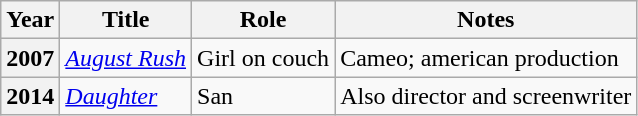<table class="wikitable sortable plainrowheaders">
<tr>
<th scope="col">Year</th>
<th scope="col">Title</th>
<th scope="col">Role</th>
<th scope="col">Notes</th>
</tr>
<tr>
<th scope="row">2007</th>
<td><em><a href='#'>August Rush</a></em></td>
<td>Girl on couch</td>
<td>Cameo; american production</td>
</tr>
<tr>
<th scope="row">2014</th>
<td><em><a href='#'>Daughter</a></em></td>
<td>San</td>
<td>Also director and screenwriter</td>
</tr>
</table>
